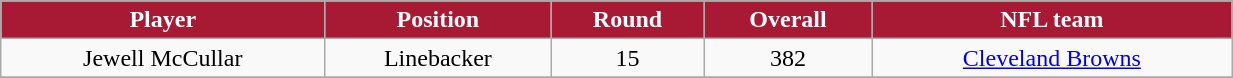<table class="wikitable" width="65%">
<tr align="center"  style="background:#A81933;color:#FFFFFF;">
<td><strong>Player</strong></td>
<td><strong>Position</strong></td>
<td><strong>Round</strong></td>
<td><strong>Overall</strong></td>
<td><strong>NFL team</strong></td>
</tr>
<tr align="center" bgcolor="">
<td>Jewell McCullar</td>
<td>Linebacker</td>
<td>15</td>
<td>382</td>
<td><a href='#'>Cleveland Browns</a></td>
</tr>
<tr align="center" bgcolor="">
</tr>
</table>
